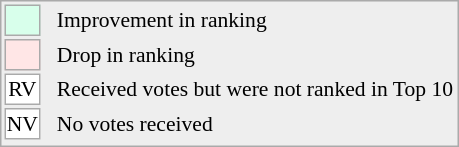<table align="right" style="font-size:90%; border:1px solid #aaaaaa; white-space:nowrap; background:#eeeeee;">
<tr>
<td style="background:#d8ffeb; width:20px; border:1px solid #aaaaaa;"> </td>
<td rowspan="5"> </td>
<td>Improvement in ranking</td>
</tr>
<tr>
<td style="background:#ffe6e6; width:20px; border:1px solid #aaaaaa;"> </td>
<td>Drop in ranking</td>
</tr>
<tr>
<td align="center" style="width:20px; border:1px solid #aaaaaa; background:white;">RV</td>
<td>Received votes but were not ranked in Top 10</td>
</tr>
<tr>
<td align="center" style="width:20px; border:1px solid #aaaaaa; background:white;">NV</td>
<td>No votes received</td>
</tr>
<tr>
</tr>
</table>
